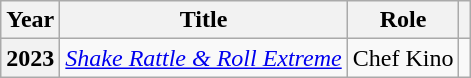<table class="wikitable sortable plainrowheaders">
<tr>
<th Scope="col">Year</th>
<th Scope="col">Title</th>
<th Scope="col">Role</th>
<th Scope="col"></th>
</tr>
<tr>
<th Scope="row">2023</th>
<td><em><a href='#'>Shake Rattle & Roll Extreme</a></em></td>
<td>Chef Kino</td>
<td></td>
</tr>
</table>
